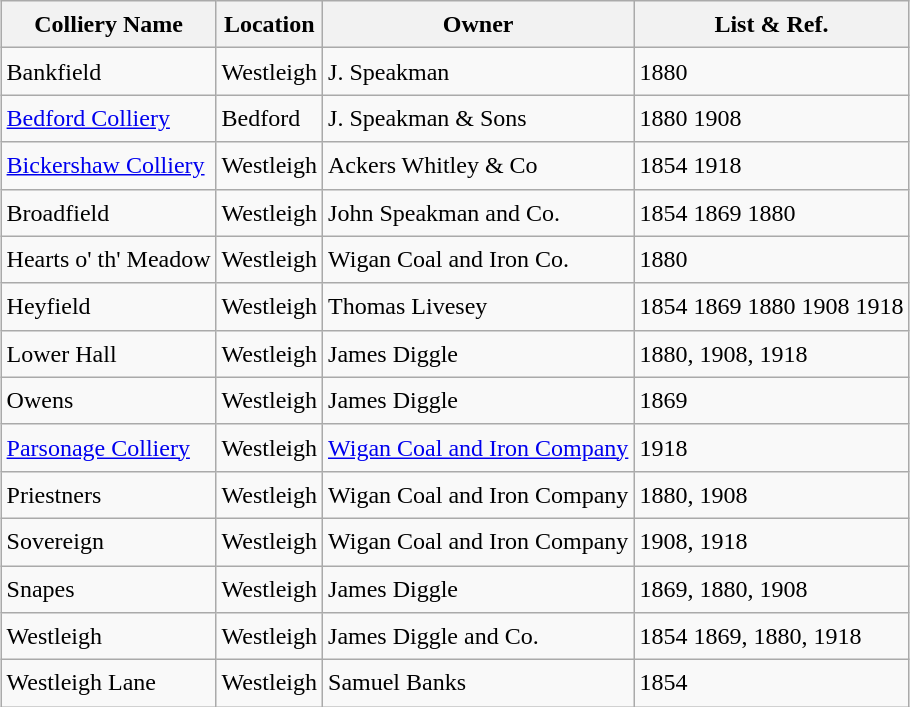<table class="wikitable sortable collapsible collapsed" style="margin:1em auto;   border:0; text-align:left; line-height:150%;">
<tr>
<th>Colliery Name</th>
<th>Location</th>
<th>Owner</th>
<th>List & Ref.</th>
</tr>
<tr>
<td>Bankfield</td>
<td>Westleigh</td>
<td>J. Speakman</td>
<td>1880</td>
</tr>
<tr>
<td><a href='#'>Bedford Colliery</a></td>
<td>Bedford</td>
<td>J. Speakman & Sons</td>
<td>1880 1908</td>
</tr>
<tr>
<td><a href='#'>Bickershaw Colliery</a></td>
<td>Westleigh</td>
<td>Ackers Whitley & Co</td>
<td>1854 1918</td>
</tr>
<tr>
<td>Broadfield</td>
<td>Westleigh</td>
<td>John Speakman and Co.</td>
<td>1854 1869 1880</td>
</tr>
<tr>
<td>Hearts o' th' Meadow</td>
<td>Westleigh</td>
<td>Wigan Coal and Iron Co.</td>
<td>1880</td>
</tr>
<tr>
<td>Heyfield</td>
<td>Westleigh</td>
<td>Thomas Livesey</td>
<td>1854 1869 1880 1908 1918</td>
</tr>
<tr>
<td>Lower Hall</td>
<td>Westleigh</td>
<td>James Diggle</td>
<td>1880, 1908, 1918</td>
</tr>
<tr>
<td>Owens</td>
<td>Westleigh</td>
<td>James Diggle</td>
<td>1869</td>
</tr>
<tr>
<td><a href='#'>Parsonage Colliery</a></td>
<td>Westleigh</td>
<td><a href='#'>Wigan Coal and Iron Company</a></td>
<td>1918</td>
</tr>
<tr>
<td>Priestners</td>
<td>Westleigh</td>
<td>Wigan Coal and Iron Company</td>
<td>1880, 1908</td>
</tr>
<tr>
<td>Sovereign</td>
<td>Westleigh</td>
<td>Wigan Coal and Iron Company</td>
<td>1908, 1918</td>
</tr>
<tr>
<td>Snapes</td>
<td>Westleigh</td>
<td>James Diggle</td>
<td>1869, 1880, 1908</td>
</tr>
<tr>
<td>Westleigh</td>
<td>Westleigh</td>
<td>James Diggle and Co.</td>
<td>1854 1869, 1880, 1918</td>
</tr>
<tr>
<td>Westleigh Lane</td>
<td>Westleigh</td>
<td>Samuel Banks</td>
<td>1854</td>
</tr>
</table>
